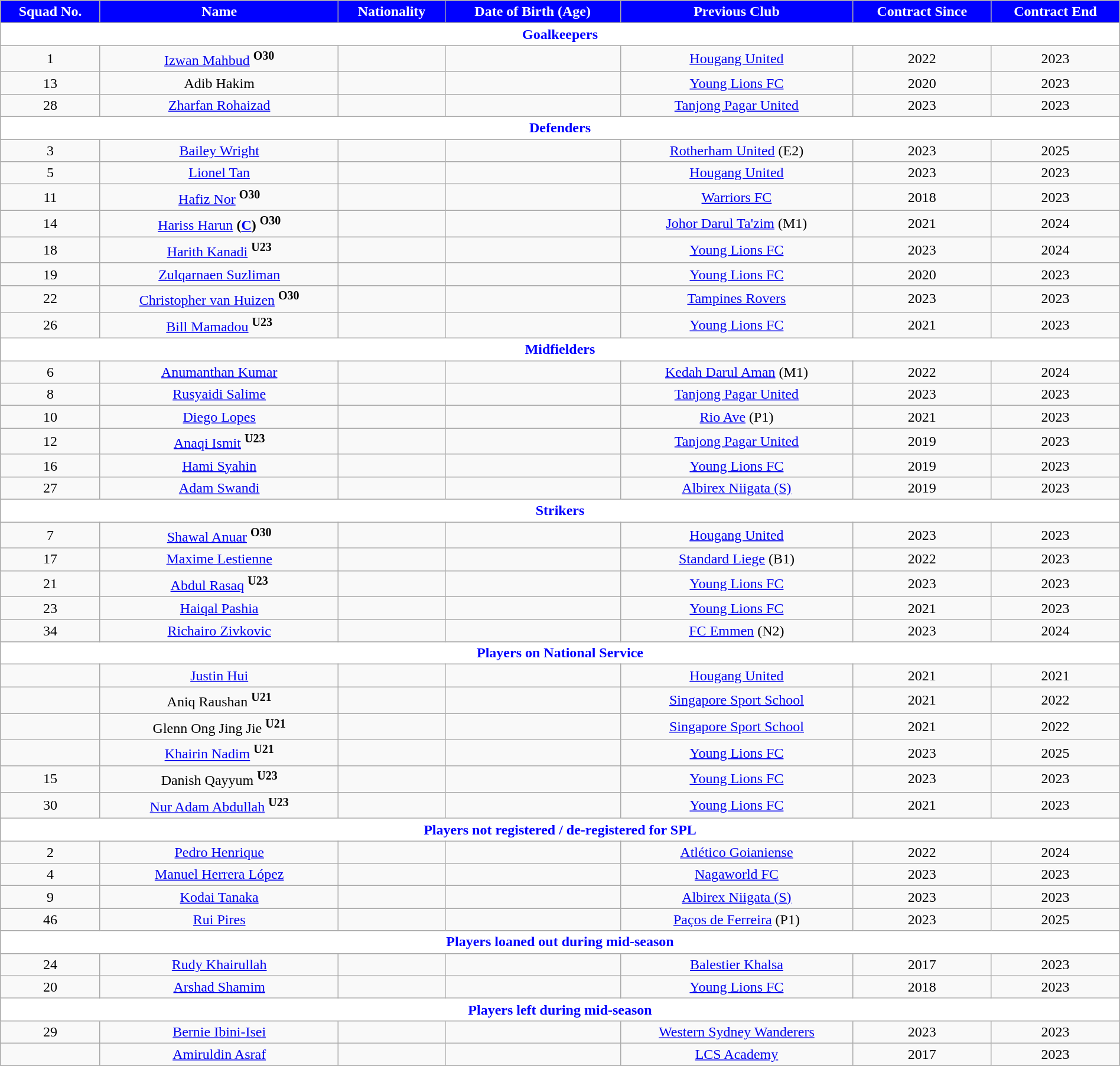<table class="wikitable" style="text-align:center; font-size:100%; width:100%;">
<tr>
<th style="background:Blue; color:white; text-align:center;">Squad No.</th>
<th style="background:Blue; color:white; text-align:center;">Name</th>
<th style="background:Blue; color:white; text-align:center;">Nationality</th>
<th style="background:Blue; color:white; text-align:center;">Date of Birth (Age)</th>
<th style="background:Blue; color:white; text-align:center;">Previous Club</th>
<th style="background:Blue; color:white; text-align:center;">Contract Since</th>
<th style="background:Blue; color:white; text-align:center;">Contract End</th>
</tr>
<tr>
<th colspan="8" style="background:white; color:blue; text-align:center">Goalkeepers</th>
</tr>
<tr>
<td>1</td>
<td><a href='#'>Izwan Mahbud</a> <sup><strong>O30</strong></sup></td>
<td></td>
<td></td>
<td> <a href='#'>Hougang United</a></td>
<td>2022</td>
<td>2023</td>
</tr>
<tr>
<td>13</td>
<td>Adib Hakim</td>
<td></td>
<td></td>
<td> <a href='#'>Young Lions FC</a></td>
<td>2020</td>
<td>2023</td>
</tr>
<tr>
<td>28</td>
<td><a href='#'>Zharfan Rohaizad</a></td>
<td></td>
<td></td>
<td> <a href='#'>Tanjong Pagar United</a></td>
<td>2023</td>
<td>2023</td>
</tr>
<tr>
<th colspan="8" style="background:white; color:blue; text-align:center">Defenders</th>
</tr>
<tr>
<td>3</td>
<td><a href='#'>Bailey Wright</a></td>
<td></td>
<td></td>
<td> <a href='#'>Rotherham United</a> (E2)</td>
<td>2023</td>
<td>2025</td>
</tr>
<tr>
<td>5</td>
<td><a href='#'>Lionel Tan</a></td>
<td></td>
<td></td>
<td> <a href='#'>Hougang United</a></td>
<td>2023</td>
<td>2023</td>
</tr>
<tr>
<td>11</td>
<td><a href='#'>Hafiz Nor</a> <sup><strong>O30</strong></sup></td>
<td></td>
<td></td>
<td> <a href='#'>Warriors FC</a></td>
<td>2018</td>
<td>2023</td>
</tr>
<tr>
<td>14</td>
<td><a href='#'>Hariss Harun</a> <strong>(<a href='#'>C</a>)</strong> <sup><strong>O30</strong></sup></td>
<td></td>
<td></td>
<td> <a href='#'>Johor Darul Ta'zim</a> (M1)</td>
<td>2021</td>
<td>2024</td>
</tr>
<tr>
<td>18</td>
<td><a href='#'>Harith Kanadi</a> <sup><strong>U23</strong></sup></td>
<td></td>
<td></td>
<td> <a href='#'>Young Lions FC</a></td>
<td>2023</td>
<td>2024</td>
</tr>
<tr>
<td>19</td>
<td><a href='#'>Zulqarnaen Suzliman</a></td>
<td></td>
<td></td>
<td> <a href='#'>Young Lions FC</a></td>
<td>2020</td>
<td>2023</td>
</tr>
<tr>
<td>22</td>
<td><a href='#'>Christopher van Huizen</a> <sup><strong>O30</strong></sup></td>
<td></td>
<td></td>
<td> <a href='#'>Tampines Rovers</a></td>
<td>2023</td>
<td>2023</td>
</tr>
<tr>
<td>26</td>
<td><a href='#'>Bill Mamadou</a> <sup><strong>U23</strong></sup></td>
<td></td>
<td></td>
<td> <a href='#'>Young Lions FC</a></td>
<td>2021</td>
<td>2023</td>
</tr>
<tr>
<th colspan="8" style="background:white; color:blue; text-align:center">Midfielders</th>
</tr>
<tr>
<td>6</td>
<td><a href='#'>Anumanthan Kumar</a></td>
<td></td>
<td></td>
<td> <a href='#'>Kedah Darul Aman</a> (M1)</td>
<td>2022</td>
<td>2024</td>
</tr>
<tr>
<td>8</td>
<td><a href='#'>Rusyaidi Salime</a></td>
<td></td>
<td></td>
<td> <a href='#'>Tanjong Pagar United</a></td>
<td>2023</td>
<td>2023</td>
</tr>
<tr>
<td>10</td>
<td><a href='#'>Diego Lopes</a></td>
<td></td>
<td></td>
<td> <a href='#'>Rio Ave</a> (P1)</td>
<td>2021</td>
<td>2023</td>
</tr>
<tr>
<td>12</td>
<td><a href='#'>Anaqi Ismit</a> <sup><strong>U23</strong></sup></td>
<td></td>
<td></td>
<td> <a href='#'>Tanjong Pagar United</a></td>
<td>2019</td>
<td>2023</td>
</tr>
<tr>
<td>16</td>
<td><a href='#'>Hami Syahin</a></td>
<td></td>
<td></td>
<td> <a href='#'>Young Lions FC</a></td>
<td>2019</td>
<td>2023</td>
</tr>
<tr>
<td>27</td>
<td><a href='#'>Adam Swandi</a></td>
<td></td>
<td></td>
<td> <a href='#'>Albirex Niigata (S)</a></td>
<td>2019</td>
<td>2023</td>
</tr>
<tr>
<th colspan="8" style="background:white; color:blue; text-align:center">Strikers</th>
</tr>
<tr>
<td>7</td>
<td><a href='#'>Shawal Anuar</a> <sup><strong>O30</strong></sup></td>
<td></td>
<td></td>
<td> <a href='#'>Hougang United</a></td>
<td>2023</td>
<td>2023</td>
</tr>
<tr>
<td>17</td>
<td><a href='#'>Maxime Lestienne</a></td>
<td></td>
<td></td>
<td> <a href='#'>Standard Liege</a> (B1)</td>
<td>2022</td>
<td>2023</td>
</tr>
<tr>
<td>21</td>
<td><a href='#'>Abdul Rasaq</a> <sup><strong>U23</strong></sup></td>
<td></td>
<td></td>
<td> <a href='#'>Young Lions FC</a></td>
<td>2023</td>
<td>2023</td>
</tr>
<tr>
<td>23</td>
<td><a href='#'>Haiqal Pashia</a></td>
<td></td>
<td></td>
<td> <a href='#'>Young Lions FC</a></td>
<td>2021</td>
<td>2023</td>
</tr>
<tr>
<td>34</td>
<td><a href='#'>Richairo Zivkovic</a></td>
<td></td>
<td></td>
<td> <a href='#'>FC Emmen</a> (N2)</td>
<td>2023</td>
<td>2024</td>
</tr>
<tr>
<th colspan="8" style="background:white; color:blue; text-align:center">Players on National Service</th>
</tr>
<tr>
<td></td>
<td><a href='#'>Justin Hui</a></td>
<td></td>
<td></td>
<td> <a href='#'>Hougang United</a></td>
<td>2021</td>
<td>2021</td>
</tr>
<tr>
<td></td>
<td>Aniq Raushan <sup><strong>U21</strong></sup></td>
<td></td>
<td></td>
<td> <a href='#'>Singapore Sport School</a></td>
<td>2021</td>
<td>2022</td>
</tr>
<tr>
<td></td>
<td>Glenn Ong Jing Jie <sup><strong>U21</strong></sup></td>
<td></td>
<td></td>
<td> <a href='#'>Singapore Sport School</a></td>
<td>2021</td>
<td>2022</td>
</tr>
<tr>
<td></td>
<td><a href='#'>Khairin Nadim</a> <sup><strong>U21</strong></sup></td>
<td></td>
<td></td>
<td> <a href='#'>Young Lions FC</a></td>
<td>2023</td>
<td>2025</td>
</tr>
<tr>
<td>15</td>
<td>Danish Qayyum <sup><strong>U23</strong></sup></td>
<td></td>
<td></td>
<td> <a href='#'>Young Lions FC</a></td>
<td>2023</td>
<td>2023</td>
</tr>
<tr>
<td>30</td>
<td><a href='#'>Nur Adam Abdullah</a> <sup><strong>U23</strong></sup></td>
<td></td>
<td></td>
<td> <a href='#'>Young Lions FC</a></td>
<td>2021</td>
<td>2023</td>
</tr>
<tr>
<th colspan="8" style="background:white; color:blue; text-align:center">Players not registered / de-registered for SPL</th>
</tr>
<tr>
<td>2</td>
<td><a href='#'>Pedro Henrique</a></td>
<td></td>
<td></td>
<td> <a href='#'>Atlético Goianiense</a></td>
<td>2022</td>
<td>2024</td>
</tr>
<tr>
<td>4</td>
<td><a href='#'>Manuel Herrera López</a></td>
<td></td>
<td></td>
<td> <a href='#'>Nagaworld FC</a></td>
<td>2023</td>
<td>2023</td>
</tr>
<tr>
<td>9</td>
<td><a href='#'>Kodai Tanaka</a></td>
<td></td>
<td></td>
<td> <a href='#'>Albirex Niigata (S)</a></td>
<td>2023</td>
<td>2023</td>
</tr>
<tr>
<td>46</td>
<td><a href='#'>Rui Pires</a></td>
<td></td>
<td></td>
<td> <a href='#'>Paços de Ferreira</a> (P1)</td>
<td>2023</td>
<td>2025</td>
</tr>
<tr>
<th colspan="8" style="background:white; color:blue; text-align:center">Players loaned out during mid-season</th>
</tr>
<tr>
<td>24</td>
<td><a href='#'>Rudy Khairullah</a></td>
<td></td>
<td></td>
<td> <a href='#'>Balestier Khalsa</a></td>
<td>2017</td>
<td>2023</td>
</tr>
<tr>
<td>20</td>
<td><a href='#'>Arshad Shamim</a></td>
<td></td>
<td></td>
<td> <a href='#'>Young Lions FC</a></td>
<td>2018</td>
<td>2023</td>
</tr>
<tr>
<th colspan="8" style="background:white; color:blue; text-align:center">Players left during mid-season</th>
</tr>
<tr>
<td>29</td>
<td><a href='#'>Bernie Ibini-Isei</a></td>
<td></td>
<td></td>
<td> <a href='#'>Western Sydney Wanderers</a></td>
<td>2023</td>
<td>2023</td>
</tr>
<tr>
<td></td>
<td><a href='#'>Amiruldin Asraf</a></td>
<td></td>
<td></td>
<td> <a href='#'>LCS Academy</a></td>
<td>2017</td>
<td>2023</td>
</tr>
<tr>
</tr>
</table>
